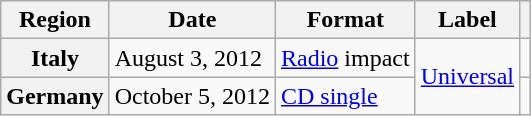<table class="wikitable plainrowheaders">
<tr>
<th scope="col">Region</th>
<th scope="col">Date</th>
<th scope="col">Format</th>
<th scope="col">Label</th>
<th scope="col"></th>
</tr>
<tr>
<th scope="row">Italy</th>
<td>August 3, 2012</td>
<td><a href='#'>Radio</a> impact</td>
<td rowspan="2"><a href='#'>Universal</a></td>
<td></td>
</tr>
<tr>
<th scope="row">Germany</th>
<td>October 5, 2012</td>
<td><a href='#'>CD single</a></td>
<td></td>
</tr>
</table>
